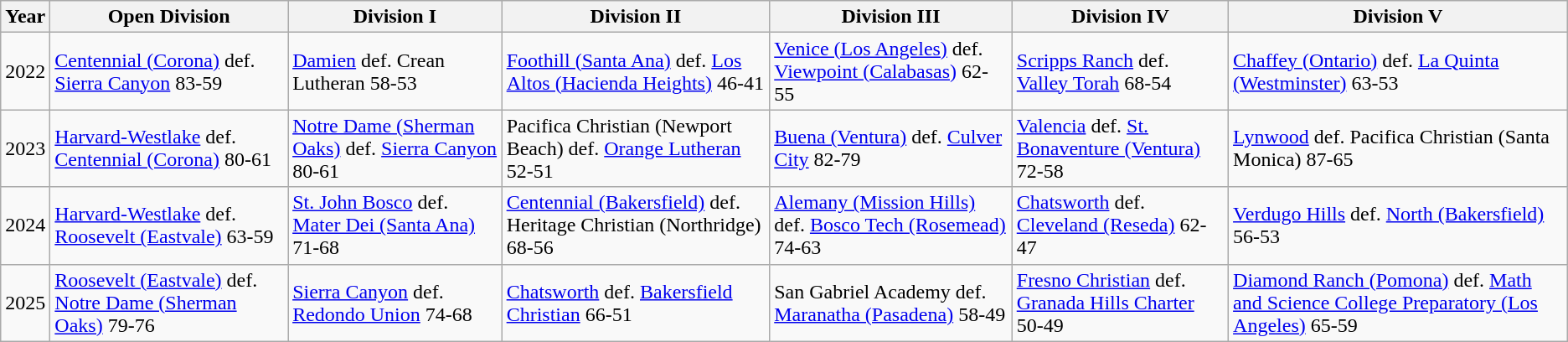<table class="wikitable sortable">
<tr>
<th>Year</th>
<th>Open Division</th>
<th>Division I</th>
<th>Division II</th>
<th>Division III</th>
<th>Division IV</th>
<th>Division V</th>
</tr>
<tr>
<td>2022</td>
<td><a href='#'>Centennial (Corona)</a> def. <a href='#'>Sierra Canyon</a> 83-59</td>
<td><a href='#'>Damien</a> def. Crean Lutheran 58-53</td>
<td><a href='#'>Foothill (Santa Ana)</a> def. <a href='#'>Los Altos (Hacienda Heights)</a> 46-41</td>
<td><a href='#'>Venice (Los Angeles)</a> def. <a href='#'>Viewpoint (Calabasas)</a> 62-55</td>
<td><a href='#'>Scripps Ranch</a> def. <a href='#'>Valley Torah</a> 68-54</td>
<td><a href='#'>Chaffey (Ontario)</a> def. <a href='#'>La Quinta (Westminster)</a> 63-53</td>
</tr>
<tr>
<td>2023</td>
<td><a href='#'>Harvard-Westlake</a> def. <a href='#'>Centennial (Corona)</a> 80-61</td>
<td><a href='#'>Notre Dame (Sherman Oaks)</a> def. <a href='#'>Sierra Canyon</a> 80-61</td>
<td>Pacifica Christian (Newport Beach) def. <a href='#'>Orange Lutheran</a> 52-51</td>
<td><a href='#'>Buena (Ventura)</a> def. <a href='#'>Culver City</a> 82-79</td>
<td><a href='#'>Valencia</a> def. <a href='#'>St. Bonaventure (Ventura)</a> 72-58</td>
<td><a href='#'>Lynwood</a> def. Pacifica Christian (Santa Monica) 87-65</td>
</tr>
<tr>
<td>2024</td>
<td><a href='#'>Harvard-Westlake</a> def. <a href='#'>Roosevelt (Eastvale)</a> 63-59</td>
<td><a href='#'>St. John Bosco</a> def. <a href='#'>Mater Dei (Santa Ana)</a> 71-68</td>
<td><a href='#'>Centennial (Bakersfield)</a> def. Heritage Christian (Northridge) 68-56</td>
<td><a href='#'>Alemany (Mission Hills)</a> def. <a href='#'>Bosco Tech (Rosemead)</a> 74-63</td>
<td><a href='#'>Chatsworth</a> def. <a href='#'>Cleveland (Reseda)</a> 62-47</td>
<td><a href='#'>Verdugo Hills</a> def. <a href='#'>North (Bakersfield)</a> 56-53</td>
</tr>
<tr>
<td>2025</td>
<td><a href='#'>Roosevelt (Eastvale)</a> def. <a href='#'>Notre Dame (Sherman Oaks)</a> 79-76</td>
<td><a href='#'>Sierra Canyon</a> def. <a href='#'>Redondo Union</a> 74-68</td>
<td><a href='#'>Chatsworth</a> def. <a href='#'>Bakersfield Christian</a> 66-51</td>
<td>San Gabriel Academy def. <a href='#'>Maranatha (Pasadena)</a> 58-49</td>
<td><a href='#'>Fresno Christian</a> def. <a href='#'>Granada Hills Charter</a> 50-49</td>
<td><a href='#'>Diamond Ranch (Pomona)</a> def. <a href='#'>Math and Science College Preparatory (Los Angeles)</a> 65-59</td>
</tr>
</table>
